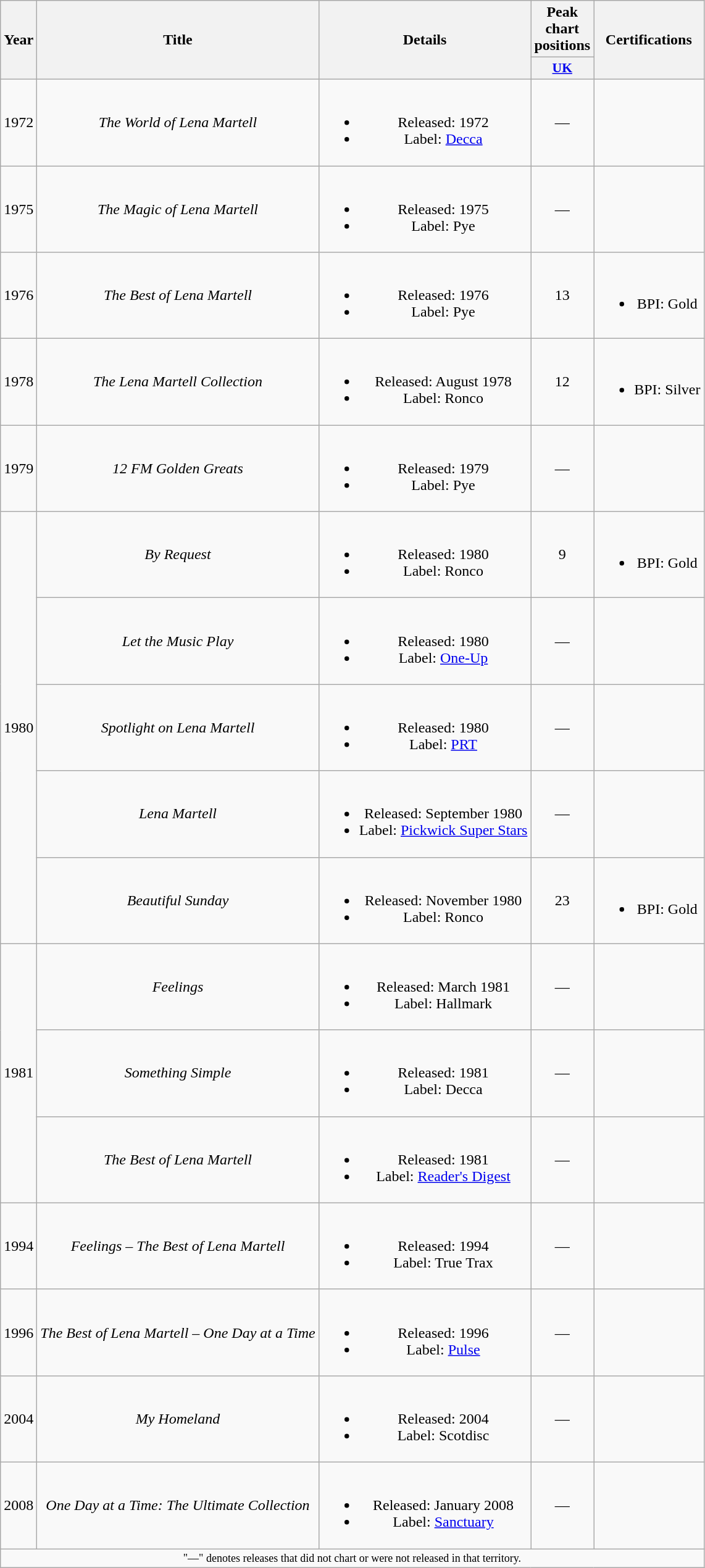<table class="wikitable" style="text-align:center;">
<tr>
<th rowspan="2" scope="col">Year</th>
<th rowspan="2" scope="col">Title</th>
<th rowspan="2" scope="col">Details</th>
<th colspan="1" scope="col">Peak chart positions</th>
<th rowspan="2" scope="col">Certifications</th>
</tr>
<tr>
<th scope="col" style="width:3em;font-size:90%;"><a href='#'>UK</a><br></th>
</tr>
<tr>
<td>1972</td>
<td><em>The World of Lena Martell</em></td>
<td><br><ul><li>Released: 1972</li><li>Label: <a href='#'>Decca</a></li></ul></td>
<td>—</td>
<td></td>
</tr>
<tr>
<td>1975</td>
<td><em>The Magic of Lena Martell</em></td>
<td><br><ul><li>Released: 1975</li><li>Label: Pye</li></ul></td>
<td>—</td>
<td></td>
</tr>
<tr>
<td>1976</td>
<td><em>The Best of Lena Martell</em></td>
<td><br><ul><li>Released: 1976</li><li>Label: Pye</li></ul></td>
<td>13</td>
<td><br><ul><li>BPI: Gold</li></ul></td>
</tr>
<tr>
<td>1978</td>
<td><em>The Lena Martell Collection</em></td>
<td><br><ul><li>Released: August 1978</li><li>Label: Ronco</li></ul></td>
<td>12</td>
<td><br><ul><li>BPI: Silver</li></ul></td>
</tr>
<tr>
<td>1979</td>
<td><em>12 FM Golden Greats</em></td>
<td><br><ul><li>Released: 1979</li><li>Label: Pye</li></ul></td>
<td>—</td>
<td></td>
</tr>
<tr>
<td rowspan="5">1980</td>
<td><em>By Request</em></td>
<td><br><ul><li>Released: 1980</li><li>Label: Ronco</li></ul></td>
<td>9</td>
<td><br><ul><li>BPI: Gold</li></ul></td>
</tr>
<tr>
<td><em>Let the Music Play</em></td>
<td><br><ul><li>Released: 1980</li><li>Label: <a href='#'>One-Up</a></li></ul></td>
<td>—</td>
<td></td>
</tr>
<tr>
<td><em>Spotlight on Lena Martell</em></td>
<td><br><ul><li>Released: 1980</li><li>Label: <a href='#'>PRT</a></li></ul></td>
<td>—</td>
<td></td>
</tr>
<tr>
<td><em>Lena Martell</em></td>
<td><br><ul><li>Released: September 1980</li><li>Label: <a href='#'>Pickwick Super Stars</a></li></ul></td>
<td>—</td>
<td></td>
</tr>
<tr>
<td><em>Beautiful Sunday</em></td>
<td><br><ul><li>Released: November 1980</li><li>Label: Ronco</li></ul></td>
<td>23</td>
<td><br><ul><li>BPI: Gold</li></ul></td>
</tr>
<tr>
<td rowspan="3">1981</td>
<td><em>Feelings</em></td>
<td><br><ul><li>Released: March 1981</li><li>Label: Hallmark</li></ul></td>
<td>—</td>
<td></td>
</tr>
<tr>
<td><em>Something Simple</em></td>
<td><br><ul><li>Released: 1981</li><li>Label: Decca</li></ul></td>
<td>—</td>
<td></td>
</tr>
<tr>
<td><em>The Best of Lena Martell</em></td>
<td><br><ul><li>Released: 1981</li><li>Label: <a href='#'>Reader's Digest</a></li></ul></td>
<td>—</td>
</tr>
<tr>
<td>1994</td>
<td><em>Feelings – The Best of Lena Martell</em></td>
<td><br><ul><li>Released: 1994</li><li>Label: True Trax</li></ul></td>
<td>—</td>
<td></td>
</tr>
<tr>
<td>1996</td>
<td><em>The Best of Lena Martell – One Day at a Time</em></td>
<td><br><ul><li>Released: 1996</li><li>Label: <a href='#'>Pulse</a></li></ul></td>
<td>—</td>
<td></td>
</tr>
<tr>
<td>2004</td>
<td><em>My Homeland</em></td>
<td><br><ul><li>Released: 2004</li><li>Label: Scotdisc</li></ul></td>
<td>—</td>
<td></td>
</tr>
<tr>
<td>2008</td>
<td><em>One Day at a Time: The Ultimate Collection</em></td>
<td><br><ul><li>Released: January 2008</li><li>Label: <a href='#'>Sanctuary</a></li></ul></td>
<td>—</td>
<td></td>
</tr>
<tr>
<td colspan="5" style="text-align:center; font-size:9pt;">"—" denotes releases that did not chart or were not released in that territory.</td>
</tr>
</table>
